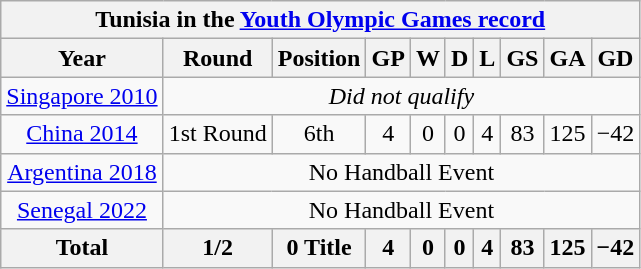<table class="wikitable" style="text-align: center;">
<tr>
<th colspan=10>Tunisia in the <a href='#'>Youth Olympic Games record</a></th>
</tr>
<tr>
<th>Year</th>
<th>Round</th>
<th>Position</th>
<th>GP</th>
<th>W</th>
<th>D</th>
<th>L</th>
<th>GS</th>
<th>GA</th>
<th>GD</th>
</tr>
<tr>
<td> <a href='#'>Singapore 2010</a></td>
<td colspan="9"><em>Did not qualify</em></td>
</tr>
<tr>
<td> <a href='#'>China 2014</a></td>
<td>1st Round</td>
<td>6th</td>
<td>4</td>
<td>0</td>
<td>0</td>
<td>4</td>
<td>83</td>
<td>125</td>
<td>−42</td>
</tr>
<tr>
<td> <a href='#'>Argentina 2018</a></td>
<td colspan=9>No Handball Event</td>
</tr>
<tr>
<td> <a href='#'>Senegal 2022</a></td>
<td colspan=9>No Handball Event</td>
</tr>
<tr>
<th>Total</th>
<th>1/2</th>
<th>0 Title</th>
<th>4</th>
<th>0</th>
<th>0</th>
<th>4</th>
<th>83</th>
<th>125</th>
<th>−42</th>
</tr>
</table>
